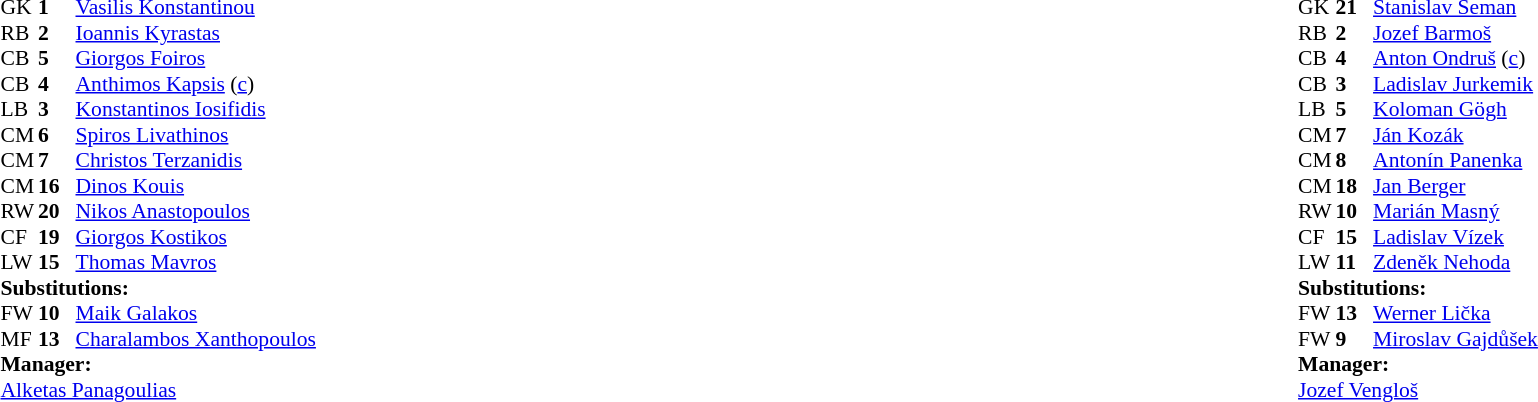<table style="width:100%;">
<tr>
<td style="vertical-align:top; width:40%;"><br><table style="font-size:90%" cellspacing="0" cellpadding="0">
<tr>
<th width="25"></th>
<th width="25"></th>
</tr>
<tr>
<td>GK</td>
<td><strong>1</strong></td>
<td><a href='#'>Vasilis Konstantinou</a></td>
</tr>
<tr>
<td>RB</td>
<td><strong>2</strong></td>
<td><a href='#'>Ioannis Kyrastas</a></td>
</tr>
<tr>
<td>CB</td>
<td><strong>5</strong></td>
<td><a href='#'>Giorgos Foiros</a></td>
</tr>
<tr>
<td>CB</td>
<td><strong>4</strong></td>
<td><a href='#'>Anthimos Kapsis</a> (<a href='#'>c</a>)</td>
</tr>
<tr>
<td>LB</td>
<td><strong>3</strong></td>
<td><a href='#'>Konstantinos Iosifidis</a></td>
</tr>
<tr>
<td>CM</td>
<td><strong>6</strong></td>
<td><a href='#'>Spiros Livathinos</a></td>
</tr>
<tr>
<td>CM</td>
<td><strong>7</strong></td>
<td><a href='#'>Christos Terzanidis</a></td>
<td></td>
<td></td>
</tr>
<tr>
<td>CM</td>
<td><strong>16</strong></td>
<td><a href='#'>Dinos Kouis</a></td>
</tr>
<tr>
<td>RW</td>
<td><strong>20</strong></td>
<td><a href='#'>Nikos Anastopoulos</a></td>
</tr>
<tr>
<td>CF</td>
<td><strong>19</strong></td>
<td><a href='#'>Giorgos Kostikos</a></td>
<td></td>
<td></td>
</tr>
<tr>
<td>LW</td>
<td><strong>15</strong></td>
<td><a href='#'>Thomas Mavros</a></td>
</tr>
<tr>
<td colspan=3><strong>Substitutions:</strong></td>
</tr>
<tr>
<td>FW</td>
<td><strong>10</strong></td>
<td><a href='#'>Maik Galakos</a></td>
<td></td>
<td></td>
</tr>
<tr>
<td>MF</td>
<td><strong>13</strong></td>
<td><a href='#'>Charalambos Xanthopoulos</a></td>
<td></td>
<td></td>
</tr>
<tr>
<td colspan=3><strong>Manager:</strong></td>
</tr>
<tr>
<td colspan=3><a href='#'>Alketas Panagoulias</a></td>
</tr>
</table>
</td>
<td valign="top"></td>
<td style="vertical-align:top; width:50%;"><br><table style="font-size:90%; margin:auto;" cellspacing="0" cellpadding="0">
<tr>
<th width=25></th>
<th width=25></th>
</tr>
<tr>
<td>GK</td>
<td><strong>21</strong></td>
<td><a href='#'>Stanislav Seman</a></td>
</tr>
<tr>
<td>RB</td>
<td><strong>2</strong></td>
<td><a href='#'>Jozef Barmoš</a></td>
</tr>
<tr>
<td>CB</td>
<td><strong>4</strong></td>
<td><a href='#'>Anton Ondruš</a> (<a href='#'>c</a>)</td>
</tr>
<tr>
<td>CB</td>
<td><strong>3</strong></td>
<td><a href='#'>Ladislav Jurkemik</a></td>
</tr>
<tr>
<td>LB</td>
<td><strong>5</strong></td>
<td><a href='#'>Koloman Gögh</a></td>
</tr>
<tr>
<td>CM</td>
<td><strong>7</strong></td>
<td><a href='#'>Ján Kozák</a></td>
</tr>
<tr>
<td>CM</td>
<td><strong>8</strong></td>
<td><a href='#'>Antonín Panenka</a></td>
</tr>
<tr>
<td>CM</td>
<td><strong>18</strong></td>
<td><a href='#'>Jan Berger</a></td>
<td></td>
<td></td>
</tr>
<tr>
<td>RW</td>
<td><strong>10</strong></td>
<td><a href='#'>Marián Masný</a></td>
</tr>
<tr>
<td>CF</td>
<td><strong>15</strong></td>
<td><a href='#'>Ladislav Vízek</a></td>
</tr>
<tr>
<td>LW</td>
<td><strong>11</strong></td>
<td><a href='#'>Zdeněk Nehoda</a></td>
<td></td>
<td></td>
</tr>
<tr>
<td colspan=3><strong>Substitutions:</strong></td>
</tr>
<tr>
<td>FW</td>
<td><strong>13</strong></td>
<td><a href='#'>Werner Lička</a></td>
<td></td>
<td></td>
</tr>
<tr>
<td>FW</td>
<td><strong>9</strong></td>
<td><a href='#'>Miroslav Gajdůšek</a></td>
<td></td>
<td></td>
</tr>
<tr>
<td colspan=3><strong>Manager:</strong></td>
</tr>
<tr>
<td colspan=3><a href='#'>Jozef Vengloš</a></td>
</tr>
</table>
</td>
</tr>
</table>
